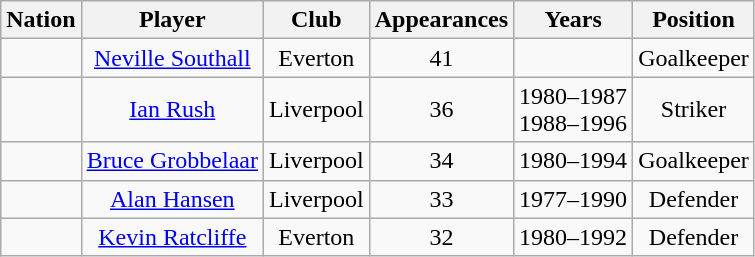<table class="wikitable" style="text-align:center">
<tr>
<th>Nation</th>
<th>Player</th>
<th>Club</th>
<th>Appearances</th>
<th>Years</th>
<th>Position</th>
</tr>
<tr>
<td></td>
<td><a href='#'>Neville Southall</a></td>
<td>Everton</td>
<td>41</td>
<td></td>
<td>Goalkeeper</td>
</tr>
<tr>
<td></td>
<td><a href='#'>Ian Rush</a></td>
<td>Liverpool</td>
<td>36</td>
<td>1980–1987<br>1988–1996</td>
<td>Striker</td>
</tr>
<tr>
<td></td>
<td><a href='#'>Bruce Grobbelaar</a></td>
<td>Liverpool</td>
<td>34</td>
<td>1980–1994</td>
<td>Goalkeeper</td>
</tr>
<tr>
<td></td>
<td><a href='#'>Alan Hansen</a></td>
<td>Liverpool</td>
<td>33</td>
<td>1977–1990</td>
<td>Defender</td>
</tr>
<tr>
<td></td>
<td><a href='#'>Kevin Ratcliffe</a></td>
<td>Everton</td>
<td>32</td>
<td>1980–1992</td>
<td>Defender</td>
</tr>
</table>
